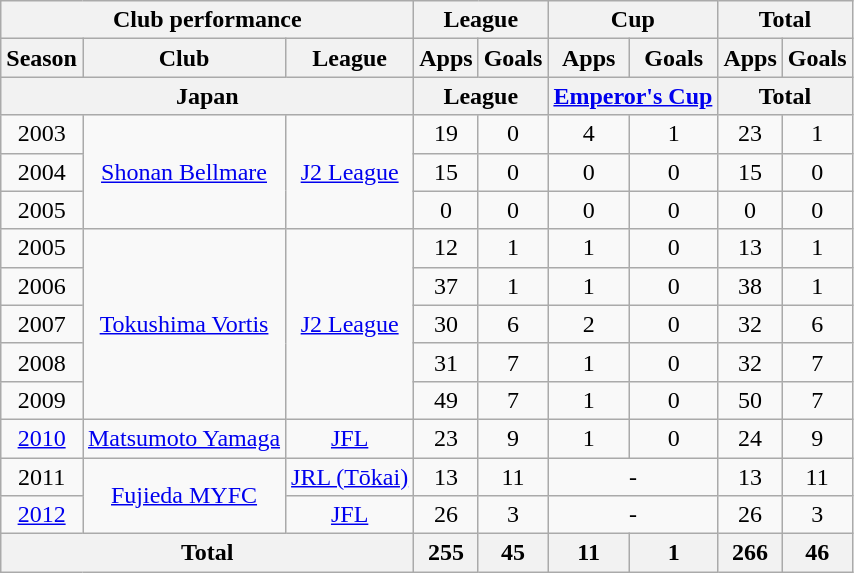<table class="wikitable" style="text-align:center;">
<tr>
<th colspan=3>Club performance</th>
<th colspan=2>League</th>
<th colspan=2>Cup</th>
<th colspan=2>Total</th>
</tr>
<tr>
<th>Season</th>
<th>Club</th>
<th>League</th>
<th>Apps</th>
<th>Goals</th>
<th>Apps</th>
<th>Goals</th>
<th>Apps</th>
<th>Goals</th>
</tr>
<tr>
<th colspan=3>Japan</th>
<th colspan=2>League</th>
<th colspan=2><a href='#'>Emperor's Cup</a></th>
<th colspan=2>Total</th>
</tr>
<tr>
<td>2003</td>
<td rowspan="3"><a href='#'>Shonan Bellmare</a></td>
<td rowspan="3"><a href='#'>J2 League</a></td>
<td>19</td>
<td>0</td>
<td>4</td>
<td>1</td>
<td>23</td>
<td>1</td>
</tr>
<tr>
<td>2004</td>
<td>15</td>
<td>0</td>
<td>0</td>
<td>0</td>
<td>15</td>
<td>0</td>
</tr>
<tr>
<td>2005</td>
<td>0</td>
<td>0</td>
<td>0</td>
<td>0</td>
<td>0</td>
<td>0</td>
</tr>
<tr>
<td>2005</td>
<td rowspan="5"><a href='#'>Tokushima Vortis</a></td>
<td rowspan="5"><a href='#'>J2 League</a></td>
<td>12</td>
<td>1</td>
<td>1</td>
<td>0</td>
<td>13</td>
<td>1</td>
</tr>
<tr>
<td>2006</td>
<td>37</td>
<td>1</td>
<td>1</td>
<td>0</td>
<td>38</td>
<td>1</td>
</tr>
<tr>
<td>2007</td>
<td>30</td>
<td>6</td>
<td>2</td>
<td>0</td>
<td>32</td>
<td>6</td>
</tr>
<tr>
<td>2008</td>
<td>31</td>
<td>7</td>
<td>1</td>
<td>0</td>
<td>32</td>
<td>7</td>
</tr>
<tr>
<td>2009</td>
<td>49</td>
<td>7</td>
<td>1</td>
<td>0</td>
<td>50</td>
<td>7</td>
</tr>
<tr>
<td><a href='#'>2010</a></td>
<td><a href='#'>Matsumoto Yamaga</a></td>
<td><a href='#'>JFL</a></td>
<td>23</td>
<td>9</td>
<td>1</td>
<td>0</td>
<td>24</td>
<td>9</td>
</tr>
<tr>
<td>2011</td>
<td rowspan="2"><a href='#'>Fujieda MYFC</a></td>
<td><a href='#'>JRL (Tōkai)</a></td>
<td>13</td>
<td>11</td>
<td colspan="2">-</td>
<td>13</td>
<td>11</td>
</tr>
<tr>
<td><a href='#'>2012</a></td>
<td><a href='#'>JFL</a></td>
<td>26</td>
<td>3</td>
<td colspan="2">-</td>
<td>26</td>
<td>3</td>
</tr>
<tr>
<th colspan=3>Total</th>
<th>255</th>
<th>45</th>
<th>11</th>
<th>1</th>
<th>266</th>
<th>46</th>
</tr>
</table>
